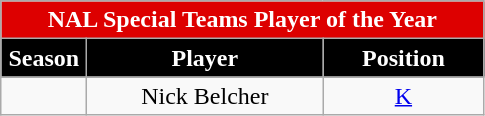<table class="wikitable sortable" style="text-align:center">
<tr>
<td colspan="4" style="background:#d00; color:white;"><strong>NAL Special Teams Player of the Year</strong></td>
</tr>
<tr>
<th style="width:50px; background:black; color:white;">Season</th>
<th style="width:150px; background:black; color:white;">Player</th>
<th style="width:100px; background:black; color:white;">Position</th>
</tr>
<tr>
<td></td>
<td>Nick Belcher</td>
<td><a href='#'>K</a></td>
</tr>
</table>
